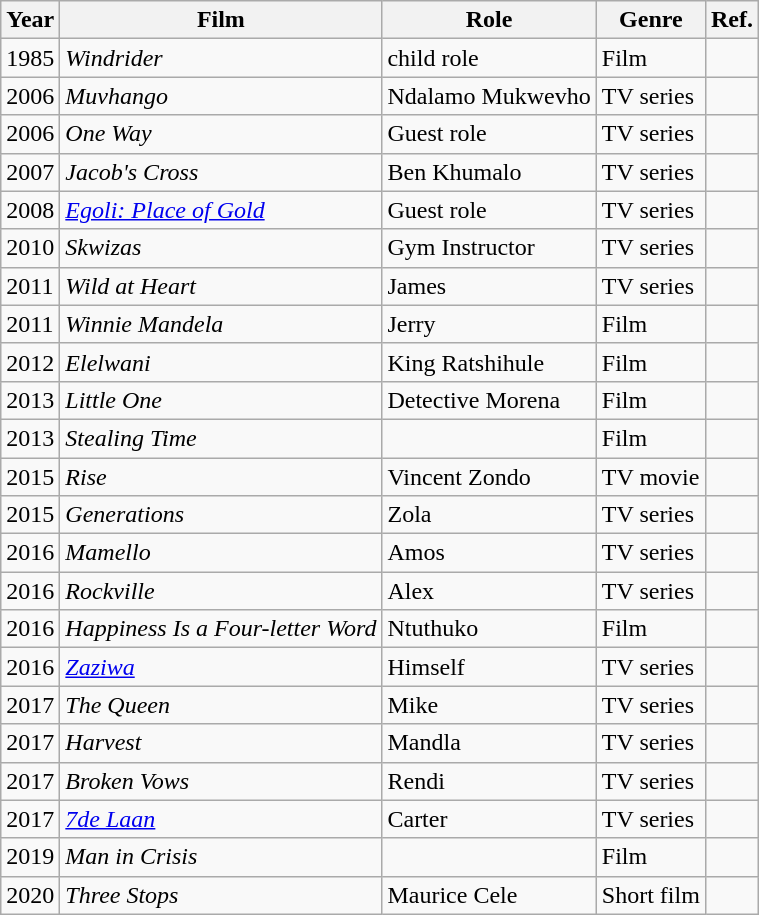<table class="wikitable">
<tr>
<th>Year</th>
<th>Film</th>
<th>Role</th>
<th>Genre</th>
<th>Ref.</th>
</tr>
<tr>
<td>1985</td>
<td><em>Windrider</em></td>
<td>child role</td>
<td>Film</td>
<td></td>
</tr>
<tr>
<td>2006</td>
<td><em>Muvhango</em></td>
<td>Ndalamo Mukwevho</td>
<td>TV series</td>
<td></td>
</tr>
<tr>
<td>2006</td>
<td><em>One Way</em></td>
<td>Guest role</td>
<td>TV series</td>
<td></td>
</tr>
<tr>
<td>2007</td>
<td><em>Jacob's Cross</em></td>
<td>Ben Khumalo</td>
<td>TV series</td>
<td></td>
</tr>
<tr>
<td>2008</td>
<td><em><a href='#'>Egoli: Place of Gold</a></em></td>
<td>Guest role</td>
<td>TV series</td>
<td></td>
</tr>
<tr>
<td>2010</td>
<td><em>Skwizas</em></td>
<td>Gym Instructor</td>
<td>TV series</td>
<td></td>
</tr>
<tr>
<td>2011</td>
<td><em>Wild at Heart</em></td>
<td>James</td>
<td>TV series</td>
<td></td>
</tr>
<tr>
<td>2011</td>
<td><em>Winnie Mandela</em></td>
<td>Jerry</td>
<td>Film</td>
<td></td>
</tr>
<tr>
<td>2012</td>
<td><em>Elelwani</em></td>
<td>King Ratshihule</td>
<td>Film</td>
<td></td>
</tr>
<tr>
<td>2013</td>
<td><em>Little One</em></td>
<td>Detective Morena</td>
<td>Film</td>
<td></td>
</tr>
<tr>
<td>2013</td>
<td><em>Stealing Time</em></td>
<td></td>
<td>Film</td>
<td></td>
</tr>
<tr>
<td>2015</td>
<td><em>Rise</em></td>
<td>Vincent Zondo</td>
<td>TV movie</td>
<td></td>
</tr>
<tr>
<td>2015</td>
<td><em>Generations</em></td>
<td>Zola</td>
<td>TV series</td>
<td></td>
</tr>
<tr>
<td>2016</td>
<td><em>Mamello</em></td>
<td>Amos</td>
<td>TV series</td>
<td></td>
</tr>
<tr>
<td>2016</td>
<td><em>Rockville</em></td>
<td>Alex</td>
<td>TV series</td>
<td></td>
</tr>
<tr>
<td>2016</td>
<td><em>Happiness Is a Four-letter Word</em></td>
<td>Ntuthuko</td>
<td>Film</td>
<td></td>
</tr>
<tr>
<td>2016</td>
<td><em><a href='#'>Zaziwa</a></em></td>
<td>Himself</td>
<td>TV series</td>
<td></td>
</tr>
<tr>
<td>2017</td>
<td><em>The Queen</em></td>
<td>Mike</td>
<td>TV series</td>
<td></td>
</tr>
<tr>
<td>2017</td>
<td><em>Harvest</em></td>
<td>Mandla</td>
<td>TV series</td>
<td></td>
</tr>
<tr>
<td>2017</td>
<td><em>Broken Vows</em></td>
<td>Rendi</td>
<td>TV series</td>
<td></td>
</tr>
<tr>
<td>2017</td>
<td><em><a href='#'>7de Laan</a></em></td>
<td>Carter</td>
<td>TV series</td>
<td></td>
</tr>
<tr>
<td>2019</td>
<td><em>Man in Crisis</em></td>
<td></td>
<td>Film</td>
<td></td>
</tr>
<tr>
<td>2020</td>
<td><em>Three Stops</em></td>
<td>Maurice Cele</td>
<td>Short film</td>
<td></td>
</tr>
</table>
